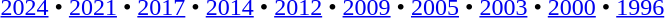<table id=toc class=toc summary=Contents>
<tr>
<td align=center><br><a href='#'>2024</a> • <a href='#'>2021</a> • <a href='#'>2017</a> • <a href='#'>2014</a> • <a href='#'>2012</a> • <a href='#'>2009</a> • <a href='#'>2005</a> • <a href='#'>2003</a> • <a href='#'>2000</a> • <a href='#'>1996</a></td>
</tr>
</table>
